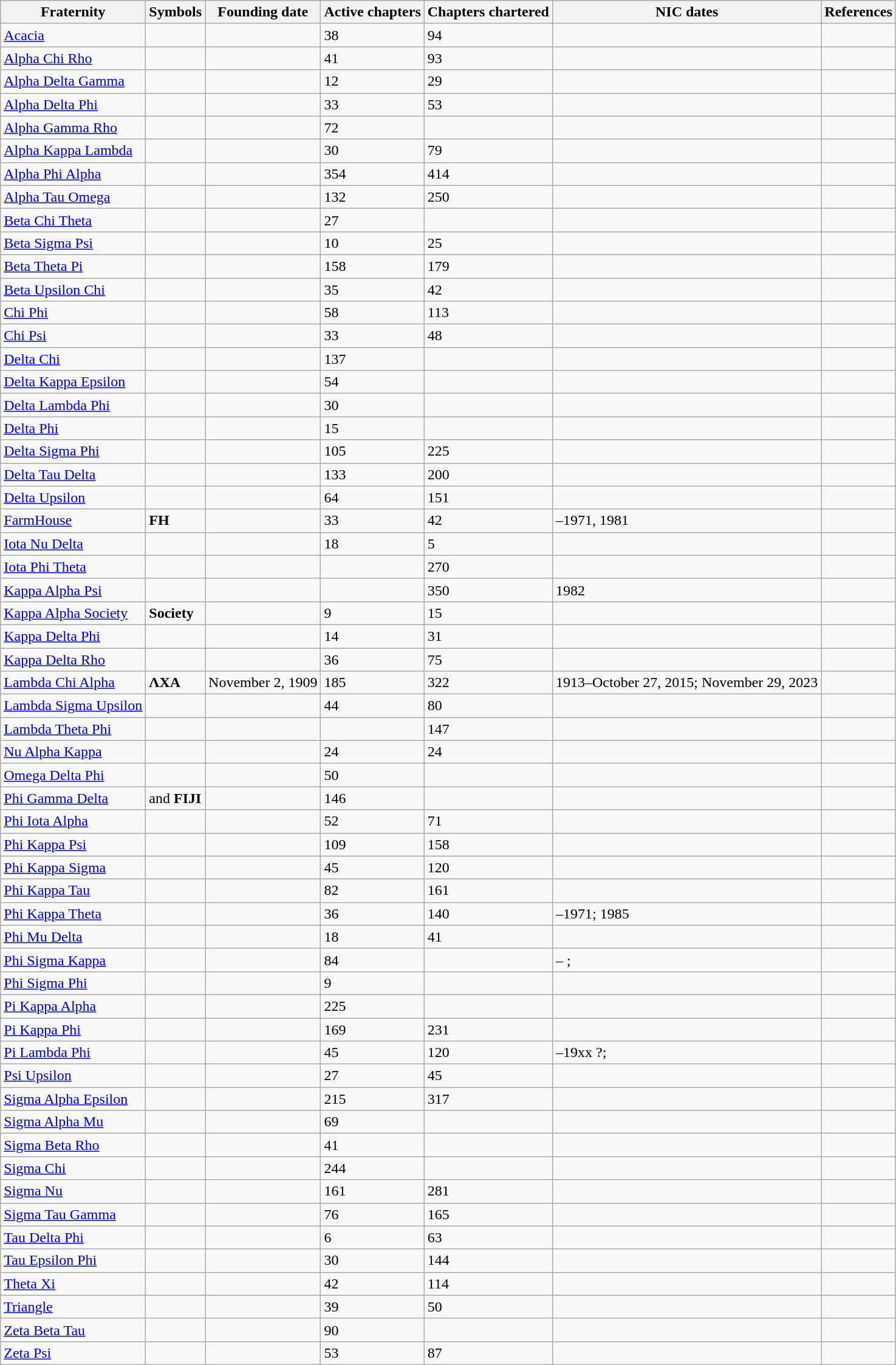<table class="wikitable sortable">
<tr>
<th>Fraternity</th>
<th>Symbols</th>
<th>Founding date</th>
<th>Active chapters</th>
<th>Chapters chartered</th>
<th>NIC dates</th>
<th>References</th>
</tr>
<tr>
<td><a href='#'>Acacia</a></td>
<td></td>
<td></td>
<td>38</td>
<td>94</td>
<td></td>
<td></td>
</tr>
<tr>
<td><a href='#'>Alpha Chi Rho</a></td>
<td><strong></strong></td>
<td></td>
<td>41</td>
<td>93</td>
<td></td>
<td></td>
</tr>
<tr>
<td><a href='#'>Alpha Delta Gamma</a></td>
<td><strong></strong></td>
<td></td>
<td>12</td>
<td>29</td>
<td></td>
<td></td>
</tr>
<tr>
<td><a href='#'>Alpha Delta Phi</a></td>
<td><strong></strong></td>
<td></td>
<td>33</td>
<td>53</td>
<td></td>
<td></td>
</tr>
<tr>
<td><a href='#'>Alpha Gamma Rho</a></td>
<td><strong></strong></td>
<td></td>
<td>72</td>
<td></td>
<td></td>
<td></td>
</tr>
<tr>
<td><a href='#'>Alpha Kappa Lambda</a></td>
<td><strong></strong></td>
<td></td>
<td>30</td>
<td>79</td>
<td></td>
<td></td>
</tr>
<tr>
<td><a href='#'>Alpha Phi Alpha</a></td>
<td><strong></strong></td>
<td></td>
<td>354</td>
<td>414</td>
<td></td>
<td></td>
</tr>
<tr>
<td><a href='#'>Alpha Tau Omega</a></td>
<td><strong></strong></td>
<td></td>
<td>132</td>
<td>250</td>
<td></td>
<td></td>
</tr>
<tr>
<td><a href='#'>Beta Chi Theta</a></td>
<td><strong></strong></td>
<td></td>
<td>27</td>
<td></td>
<td></td>
<td></td>
</tr>
<tr>
<td><a href='#'>Beta Sigma Psi</a></td>
<td><strong></strong></td>
<td></td>
<td>10</td>
<td>25</td>
<td></td>
<td></td>
</tr>
<tr>
<td><a href='#'>Beta Theta Pi</a></td>
<td><strong></strong></td>
<td></td>
<td>158</td>
<td>179</td>
<td></td>
<td></td>
</tr>
<tr>
<td><a href='#'>Beta Upsilon Chi</a></td>
<td><strong></strong></td>
<td></td>
<td>35</td>
<td>42</td>
<td></td>
<td></td>
</tr>
<tr>
<td><a href='#'>Chi Phi</a></td>
<td><strong></strong></td>
<td></td>
<td>58</td>
<td>113</td>
<td></td>
<td></td>
</tr>
<tr>
<td><a href='#'>Chi Psi</a></td>
<td><strong></strong></td>
<td></td>
<td>33</td>
<td>48</td>
<td></td>
<td></td>
</tr>
<tr>
<td><a href='#'>Delta Chi</a></td>
<td><strong></strong></td>
<td></td>
<td>137</td>
<td></td>
<td></td>
<td></td>
</tr>
<tr>
<td><a href='#'>Delta Kappa Epsilon</a></td>
<td><strong></strong></td>
<td></td>
<td>54</td>
<td></td>
<td></td>
<td></td>
</tr>
<tr>
<td><a href='#'>Delta Lambda Phi</a></td>
<td><strong></strong></td>
<td></td>
<td>30</td>
<td></td>
<td></td>
<td></td>
</tr>
<tr>
<td><a href='#'>Delta Phi</a></td>
<td><strong></strong></td>
<td></td>
<td>15</td>
<td></td>
<td></td>
<td></td>
</tr>
<tr>
<td><a href='#'>Delta Sigma Phi</a></td>
<td><strong></strong></td>
<td></td>
<td>105</td>
<td>225</td>
<td></td>
<td></td>
</tr>
<tr>
<td><a href='#'>Delta Tau Delta</a></td>
<td><strong></strong></td>
<td></td>
<td>133</td>
<td>200</td>
<td></td>
<td></td>
</tr>
<tr>
<td><a href='#'>Delta Upsilon</a></td>
<td><strong></strong></td>
<td></td>
<td>64</td>
<td>151</td>
<td></td>
<td></td>
</tr>
<tr>
<td><a href='#'>FarmHouse</a></td>
<td><strong>FH</strong></td>
<td></td>
<td>33</td>
<td>42</td>
<td>–1971, 1981</td>
<td></td>
</tr>
<tr>
<td><a href='#'>Iota Nu Delta</a></td>
<td><strong></strong></td>
<td></td>
<td>18</td>
<td>5</td>
<td></td>
<td></td>
</tr>
<tr>
<td><a href='#'>Iota Phi Theta</a></td>
<td><strong></strong></td>
<td></td>
<td></td>
<td>270</td>
<td></td>
<td></td>
</tr>
<tr>
<td><a href='#'>Kappa Alpha Psi</a></td>
<td><strong></strong></td>
<td></td>
<td></td>
<td>350</td>
<td>1982</td>
<td></td>
</tr>
<tr>
<td><a href='#'>Kappa Alpha Society</a></td>
<td><strong> Society</strong></td>
<td></td>
<td>9</td>
<td>15</td>
<td></td>
<td></td>
</tr>
<tr>
<td><a href='#'>Kappa Delta Phi</a></td>
<td><strong></strong></td>
<td></td>
<td>14</td>
<td>31</td>
<td></td>
<td></td>
</tr>
<tr>
<td><a href='#'>Kappa Delta Rho</a></td>
<td><strong></strong></td>
<td></td>
<td>36</td>
<td>75</td>
<td></td>
<td></td>
</tr>
<tr>
<td><a href='#'>Lambda Chi Alpha</a></td>
<td><strong>ΛΧΑ</strong></td>
<td>November 2, 1909</td>
<td>185</td>
<td>322</td>
<td>1913–October 27, 2015; November 29, 2023</td>
<td></td>
</tr>
<tr>
<td><a href='#'>Lambda Sigma Upsilon</a></td>
<td><strong></strong></td>
<td></td>
<td>44</td>
<td>80</td>
<td></td>
<td></td>
</tr>
<tr>
<td><a href='#'>Lambda Theta Phi</a></td>
<td><strong></strong></td>
<td></td>
<td></td>
<td>147</td>
<td></td>
<td></td>
</tr>
<tr>
<td><a href='#'>Nu Alpha Kappa</a></td>
<td><strong></strong></td>
<td></td>
<td>24</td>
<td>24</td>
<td></td>
<td></td>
</tr>
<tr>
<td><a href='#'>Omega Delta Phi</a></td>
<td><strong></strong></td>
<td></td>
<td>50</td>
<td></td>
<td></td>
<td></td>
</tr>
<tr>
<td><a href='#'>Phi Gamma Delta</a></td>
<td><strong></strong> and <strong>FIJI</strong></td>
<td></td>
<td>146</td>
<td></td>
<td></td>
<td></td>
</tr>
<tr>
<td><a href='#'>Phi Iota Alpha</a></td>
<td><strong></strong></td>
<td></td>
<td>52</td>
<td>71</td>
<td></td>
<td></td>
</tr>
<tr>
<td><a href='#'>Phi Kappa Psi</a></td>
<td><strong></strong></td>
<td></td>
<td>109</td>
<td>158</td>
<td></td>
<td></td>
</tr>
<tr>
<td><a href='#'>Phi Kappa Sigma</a></td>
<td><strong></strong></td>
<td></td>
<td>45</td>
<td>120</td>
<td></td>
<td></td>
</tr>
<tr>
<td><a href='#'>Phi Kappa Tau</a></td>
<td><strong></strong></td>
<td></td>
<td>82</td>
<td>161</td>
<td></td>
<td></td>
</tr>
<tr>
<td><a href='#'>Phi Kappa Theta</a></td>
<td><strong></strong></td>
<td></td>
<td>36</td>
<td>140</td>
<td>–1971; 1985</td>
<td></td>
</tr>
<tr>
<td><a href='#'>Phi Mu Delta</a></td>
<td><strong></strong></td>
<td></td>
<td>18</td>
<td>41</td>
<td></td>
<td></td>
</tr>
<tr>
<td><a href='#'>Phi Sigma Kappa</a></td>
<td><strong></strong></td>
<td></td>
<td>84</td>
<td></td>
<td> – ; </td>
<td></td>
</tr>
<tr>
<td><a href='#'>Phi Sigma Phi</a></td>
<td><strong></strong></td>
<td></td>
<td>9</td>
<td></td>
<td></td>
<td></td>
</tr>
<tr>
<td><a href='#'>Pi Kappa Alpha</a></td>
<td><strong></strong></td>
<td></td>
<td>225</td>
<td></td>
<td></td>
<td></td>
</tr>
<tr>
<td><a href='#'>Pi Kappa Phi</a></td>
<td><strong></strong></td>
<td></td>
<td>169</td>
<td>231</td>
<td></td>
<td></td>
</tr>
<tr>
<td><a href='#'>Pi Lambda Phi</a></td>
<td><strong></strong></td>
<td></td>
<td>45</td>
<td>120</td>
<td>–19xx ?;  </td>
<td></td>
</tr>
<tr>
<td><a href='#'>Psi Upsilon</a></td>
<td><strong></strong></td>
<td></td>
<td>27</td>
<td>45</td>
<td></td>
<td></td>
</tr>
<tr>
<td><a href='#'>Sigma Alpha Epsilon</a></td>
<td><strong></strong></td>
<td></td>
<td>215</td>
<td>317</td>
<td></td>
<td></td>
</tr>
<tr>
<td><a href='#'>Sigma Alpha Mu</a></td>
<td><strong></strong></td>
<td></td>
<td>69</td>
<td></td>
<td></td>
<td></td>
</tr>
<tr>
<td><a href='#'>Sigma Beta Rho</a></td>
<td><strong></strong></td>
<td></td>
<td>41</td>
<td></td>
<td></td>
<td></td>
</tr>
<tr>
<td><a href='#'>Sigma Chi</a></td>
<td><strong></strong></td>
<td></td>
<td>244</td>
<td></td>
<td></td>
<td></td>
</tr>
<tr>
<td><a href='#'>Sigma Nu</a></td>
<td><strong></strong></td>
<td></td>
<td>161</td>
<td>281</td>
<td></td>
<td></td>
</tr>
<tr>
<td><a href='#'>Sigma Tau Gamma</a></td>
<td><strong></strong></td>
<td></td>
<td>76</td>
<td>165</td>
<td></td>
<td></td>
</tr>
<tr>
<td><a href='#'>Tau Delta Phi</a></td>
<td><strong></strong></td>
<td></td>
<td>6</td>
<td>63</td>
<td></td>
<td></td>
</tr>
<tr>
<td><a href='#'>Tau Epsilon Phi</a></td>
<td><strong></strong></td>
<td></td>
<td>30</td>
<td>144</td>
<td></td>
<td></td>
</tr>
<tr>
<td><a href='#'>Theta Xi</a></td>
<td><strong></strong></td>
<td></td>
<td>42</td>
<td>114</td>
<td></td>
<td></td>
</tr>
<tr>
<td><a href='#'>Triangle</a></td>
<td></td>
<td></td>
<td>39</td>
<td>50</td>
<td></td>
<td></td>
</tr>
<tr>
<td><a href='#'>Zeta Beta Tau</a></td>
<td><strong></strong></td>
<td></td>
<td>90</td>
<td></td>
<td></td>
<td></td>
</tr>
<tr>
<td><a href='#'>Zeta Psi</a></td>
<td><strong></strong></td>
<td></td>
<td>53</td>
<td>87</td>
<td></td>
<td></td>
</tr>
</table>
